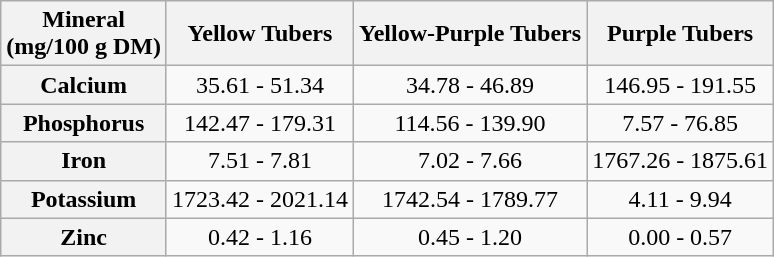<table class="wikitable" style="text-align: center;">
<tr>
<th style="text-align:center;"><strong>Mineral <br>(mg/100 g DM)</strong></th>
<th><strong>Yellow Tubers</strong></th>
<th><strong>Yellow-Purple Tubers</strong></th>
<th><strong>Purple Tubers</strong></th>
</tr>
<tr>
<th style="text-align:center;">Calcium</th>
<td>35.61 - 51.34</td>
<td>34.78 - 46.89</td>
<td>146.95 - 191.55</td>
</tr>
<tr>
<th style="text-align:center;">Phosphorus</th>
<td>142.47 - 179.31</td>
<td>114.56 - 139.90</td>
<td>7.57 - 76.85</td>
</tr>
<tr>
<th style="text-align:center;">Iron</th>
<td>7.51 - 7.81</td>
<td>7.02 - 7.66</td>
<td>1767.26 - 1875.61</td>
</tr>
<tr>
<th style="text-align:center;">Potassium</th>
<td>1723.42 - 2021.14</td>
<td>1742.54 - 1789.77</td>
<td>4.11 - 9.94</td>
</tr>
<tr>
<th style="text-align:center;">Zinc</th>
<td>0.42 - 1.16</td>
<td>0.45 - 1.20</td>
<td>0.00 - 0.57</td>
</tr>
</table>
